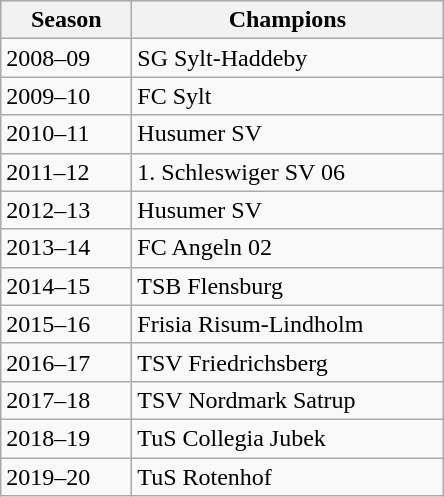<table class="wikitable">
<tr align="center" bgcolor="#dfdfdf">
<th width="80">Season</th>
<th width="200">Champions</th>
</tr>
<tr>
<td>2008–09</td>
<td>SG Sylt-Haddeby</td>
</tr>
<tr>
<td>2009–10</td>
<td>FC Sylt</td>
</tr>
<tr>
<td>2010–11</td>
<td>Husumer SV</td>
</tr>
<tr>
<td>2011–12</td>
<td>1. Schleswiger SV 06</td>
</tr>
<tr>
<td>2012–13</td>
<td>Husumer SV</td>
</tr>
<tr>
<td>2013–14</td>
<td>FC Angeln 02</td>
</tr>
<tr>
<td>2014–15</td>
<td>TSB Flensburg</td>
</tr>
<tr>
<td>2015–16</td>
<td>Frisia Risum-Lindholm</td>
</tr>
<tr>
<td>2016–17</td>
<td>TSV Friedrichsberg</td>
</tr>
<tr>
<td>2017–18</td>
<td>TSV Nordmark Satrup</td>
</tr>
<tr>
<td>2018–19</td>
<td>TuS Collegia Jubek</td>
</tr>
<tr>
<td>2019–20</td>
<td>TuS Rotenhof</td>
</tr>
</table>
